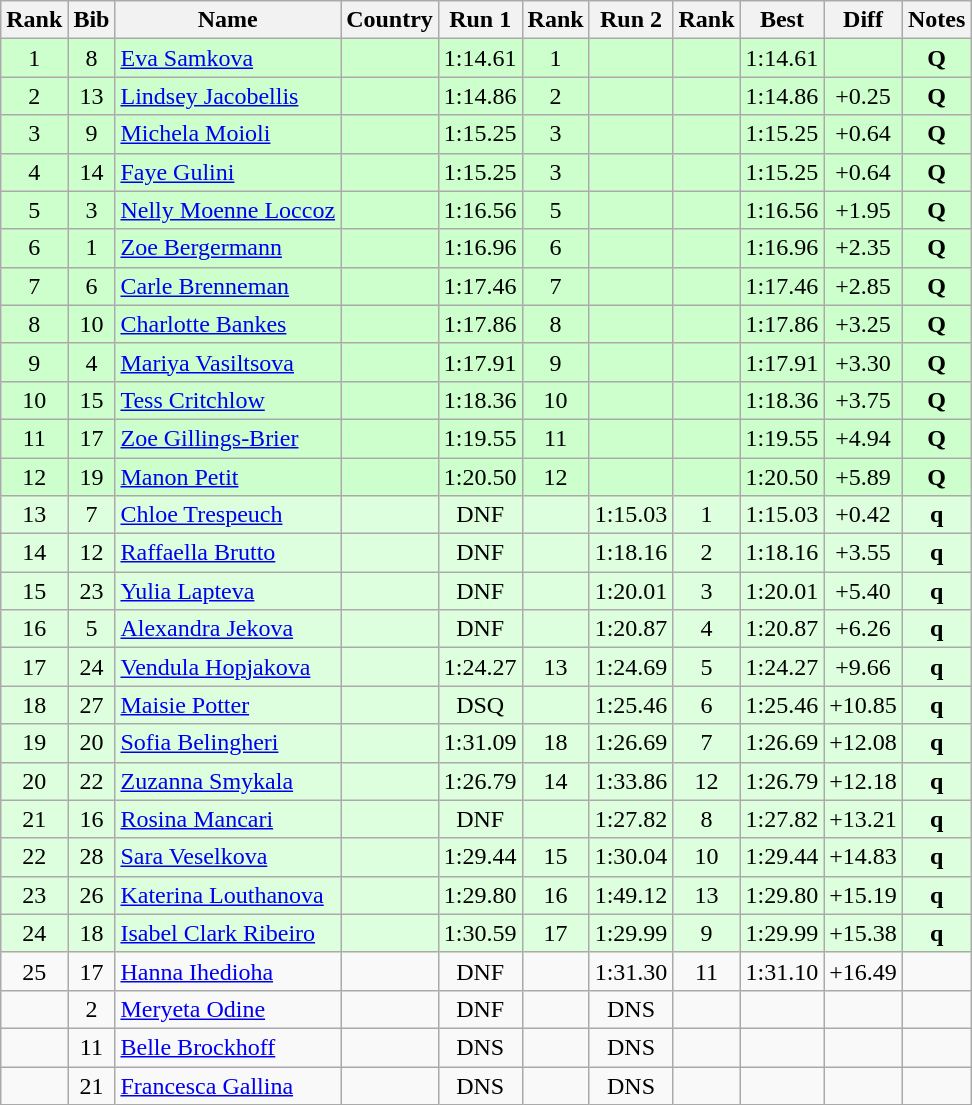<table class="wikitable sortable" style="text-align:center">
<tr>
<th>Rank</th>
<th>Bib</th>
<th>Name</th>
<th>Country</th>
<th>Run 1</th>
<th>Rank</th>
<th>Run 2</th>
<th>Rank</th>
<th>Best</th>
<th>Diff</th>
<th>Notes</th>
</tr>
<tr bgcolor=ccffcc>
<td>1</td>
<td>8</td>
<td align=left><a href='#'>Eva Samkova</a></td>
<td align=left></td>
<td>1:14.61</td>
<td>1</td>
<td></td>
<td></td>
<td>1:14.61</td>
<td></td>
<td><strong>Q</strong></td>
</tr>
<tr bgcolor=ccffcc>
<td>2</td>
<td>13</td>
<td align=left><a href='#'>Lindsey Jacobellis</a></td>
<td align=left></td>
<td>1:14.86</td>
<td>2</td>
<td></td>
<td></td>
<td>1:14.86</td>
<td>+0.25</td>
<td><strong>Q</strong></td>
</tr>
<tr bgcolor=ccffcc>
<td>3</td>
<td>9</td>
<td align=left><a href='#'>Michela Moioli</a></td>
<td align=left></td>
<td>1:15.25</td>
<td>3</td>
<td></td>
<td></td>
<td>1:15.25</td>
<td>+0.64</td>
<td><strong>Q</strong></td>
</tr>
<tr bgcolor=ccffcc>
<td>4</td>
<td>14</td>
<td align=left><a href='#'>Faye Gulini</a></td>
<td align=left></td>
<td>1:15.25</td>
<td>3</td>
<td></td>
<td></td>
<td>1:15.25</td>
<td>+0.64</td>
<td><strong>Q</strong></td>
</tr>
<tr bgcolor=ccffcc>
<td>5</td>
<td>3</td>
<td align=left><a href='#'>Nelly Moenne Loccoz</a></td>
<td align=left></td>
<td>1:16.56</td>
<td>5</td>
<td></td>
<td></td>
<td>1:16.56</td>
<td>+1.95</td>
<td><strong>Q</strong></td>
</tr>
<tr bgcolor=ccffcc>
<td>6</td>
<td>1</td>
<td align=left><a href='#'>Zoe Bergermann</a></td>
<td align=left></td>
<td>1:16.96</td>
<td>6</td>
<td></td>
<td></td>
<td>1:16.96</td>
<td>+2.35</td>
<td><strong>Q</strong></td>
</tr>
<tr bgcolor=ccffcc>
<td>7</td>
<td>6</td>
<td align=left><a href='#'>Carle Brenneman</a></td>
<td align=left></td>
<td>1:17.46</td>
<td>7</td>
<td></td>
<td></td>
<td>1:17.46</td>
<td>+2.85</td>
<td><strong>Q</strong></td>
</tr>
<tr bgcolor=ccffcc>
<td>8</td>
<td>10</td>
<td align=left><a href='#'>Charlotte Bankes</a></td>
<td align=left></td>
<td>1:17.86</td>
<td>8</td>
<td></td>
<td></td>
<td>1:17.86</td>
<td>+3.25</td>
<td><strong>Q</strong></td>
</tr>
<tr bgcolor=ccffcc>
<td>9</td>
<td>4</td>
<td align=left><a href='#'>Mariya Vasiltsova</a></td>
<td align=left></td>
<td>1:17.91</td>
<td>9</td>
<td></td>
<td></td>
<td>1:17.91</td>
<td>+3.30</td>
<td><strong>Q</strong></td>
</tr>
<tr bgcolor=ccffcc>
<td>10</td>
<td>15</td>
<td align=left><a href='#'>Tess Critchlow</a></td>
<td align=left></td>
<td>1:18.36</td>
<td>10</td>
<td></td>
<td></td>
<td>1:18.36</td>
<td>+3.75</td>
<td><strong>Q</strong></td>
</tr>
<tr bgcolor=ccffcc>
<td>11</td>
<td>17</td>
<td align=left><a href='#'>Zoe Gillings-Brier</a></td>
<td align=left></td>
<td>1:19.55</td>
<td>11</td>
<td></td>
<td></td>
<td>1:19.55</td>
<td>+4.94</td>
<td><strong>Q</strong></td>
</tr>
<tr bgcolor=ccffcc>
<td>12</td>
<td>19</td>
<td align=left><a href='#'>Manon Petit</a></td>
<td align=left></td>
<td>1:20.50</td>
<td>12</td>
<td></td>
<td></td>
<td>1:20.50</td>
<td>+5.89</td>
<td><strong>Q</strong></td>
</tr>
<tr bgcolor=ddffdd>
<td>13</td>
<td>7</td>
<td align=left><a href='#'>Chloe Trespeuch</a></td>
<td align=left></td>
<td>DNF</td>
<td></td>
<td>1:15.03</td>
<td>1</td>
<td>1:15.03</td>
<td>+0.42</td>
<td><strong>q</strong></td>
</tr>
<tr bgcolor=ddffdd>
<td>14</td>
<td>12</td>
<td align=left><a href='#'>Raffaella Brutto</a></td>
<td align=left></td>
<td>DNF</td>
<td></td>
<td>1:18.16</td>
<td>2</td>
<td>1:18.16</td>
<td>+3.55</td>
<td><strong>q</strong></td>
</tr>
<tr bgcolor=ddffdd>
<td>15</td>
<td>23</td>
<td align=left><a href='#'>Yulia Lapteva</a></td>
<td align=left></td>
<td>DNF</td>
<td></td>
<td>1:20.01</td>
<td>3</td>
<td>1:20.01</td>
<td>+5.40</td>
<td><strong>q</strong></td>
</tr>
<tr bgcolor=ddffdd>
<td>16</td>
<td>5</td>
<td align=left><a href='#'>Alexandra Jekova</a></td>
<td align=left></td>
<td>DNF</td>
<td></td>
<td>1:20.87</td>
<td>4</td>
<td>1:20.87</td>
<td>+6.26</td>
<td><strong>q</strong></td>
</tr>
<tr bgcolor=ddffdd>
<td>17</td>
<td>24</td>
<td align=left><a href='#'>Vendula Hopjakova</a></td>
<td align=left></td>
<td>1:24.27</td>
<td>13</td>
<td>1:24.69</td>
<td>5</td>
<td>1:24.27</td>
<td>+9.66</td>
<td><strong>q</strong></td>
</tr>
<tr bgcolor=ddffdd>
<td>18</td>
<td>27</td>
<td align=left><a href='#'>Maisie Potter</a></td>
<td align=left></td>
<td>DSQ</td>
<td></td>
<td>1:25.46</td>
<td>6</td>
<td>1:25.46</td>
<td>+10.85</td>
<td><strong>q</strong></td>
</tr>
<tr bgcolor=ddffdd>
<td>19</td>
<td>20</td>
<td align=left><a href='#'>Sofia Belingheri</a></td>
<td align=left></td>
<td>1:31.09</td>
<td>18</td>
<td>1:26.69</td>
<td>7</td>
<td>1:26.69</td>
<td>+12.08</td>
<td><strong>q</strong></td>
</tr>
<tr bgcolor=ddffdd>
<td>20</td>
<td>22</td>
<td align=left><a href='#'>Zuzanna Smykala</a></td>
<td align=left></td>
<td>1:26.79</td>
<td>14</td>
<td>1:33.86</td>
<td>12</td>
<td>1:26.79</td>
<td>+12.18</td>
<td><strong>q</strong></td>
</tr>
<tr bgcolor=ddffdd>
<td>21</td>
<td>16</td>
<td align=left><a href='#'>Rosina Mancari</a></td>
<td align=left></td>
<td>DNF</td>
<td></td>
<td>1:27.82</td>
<td>8</td>
<td>1:27.82</td>
<td>+13.21</td>
<td><strong>q</strong></td>
</tr>
<tr bgcolor=ddffdd>
<td>22</td>
<td>28</td>
<td align=left><a href='#'>Sara Veselkova</a></td>
<td align=left></td>
<td>1:29.44</td>
<td>15</td>
<td>1:30.04</td>
<td>10</td>
<td>1:29.44</td>
<td>+14.83</td>
<td><strong>q</strong></td>
</tr>
<tr bgcolor=ddffdd>
<td>23</td>
<td>26</td>
<td align=left><a href='#'>Katerina Louthanova</a></td>
<td align=left></td>
<td>1:29.80</td>
<td>16</td>
<td>1:49.12</td>
<td>13</td>
<td>1:29.80</td>
<td>+15.19</td>
<td><strong>q</strong></td>
</tr>
<tr bgcolor=ddffdd>
<td>24</td>
<td>18</td>
<td align=left><a href='#'>Isabel Clark Ribeiro</a></td>
<td align=left></td>
<td>1:30.59</td>
<td>17</td>
<td>1:29.99</td>
<td>9</td>
<td>1:29.99</td>
<td>+15.38</td>
<td><strong>q</strong></td>
</tr>
<tr>
<td>25</td>
<td>17</td>
<td align=left><a href='#'>Hanna Ihedioha</a></td>
<td align=left></td>
<td>DNF</td>
<td></td>
<td>1:31.30</td>
<td>11</td>
<td>1:31.10</td>
<td>+16.49</td>
<td></td>
</tr>
<tr>
<td></td>
<td>2</td>
<td align=left><a href='#'>Meryeta Odine</a></td>
<td align=left></td>
<td>DNF</td>
<td></td>
<td>DNS</td>
<td></td>
<td></td>
<td></td>
<td></td>
</tr>
<tr>
<td></td>
<td>11</td>
<td align=left><a href='#'>Belle Brockhoff</a></td>
<td align=left></td>
<td>DNS</td>
<td></td>
<td>DNS</td>
<td></td>
<td></td>
<td></td>
<td></td>
</tr>
<tr>
<td></td>
<td>21</td>
<td align=left><a href='#'>Francesca Gallina</a></td>
<td align=left></td>
<td>DNS</td>
<td></td>
<td>DNS</td>
<td></td>
<td></td>
<td></td>
<td></td>
</tr>
</table>
